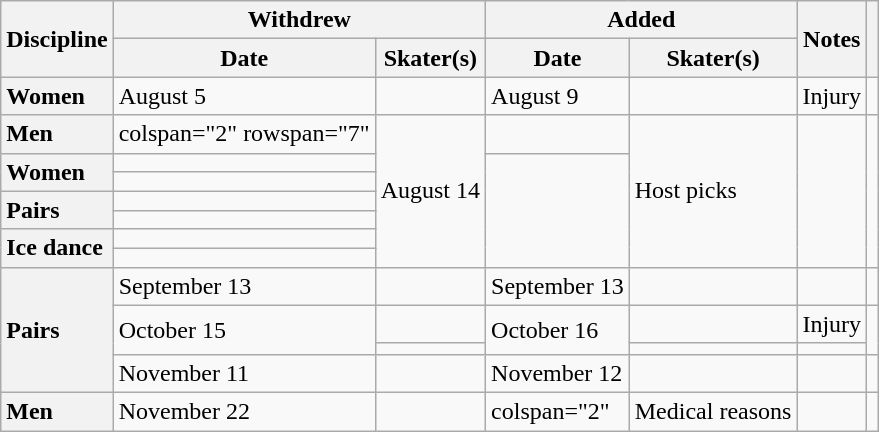<table class="wikitable unsortable">
<tr>
<th scope="col" rowspan=2>Discipline</th>
<th scope="col" colspan=2>Withdrew</th>
<th scope="col" colspan=2>Added</th>
<th scope="col" rowspan=2>Notes</th>
<th scope="col" rowspan=2></th>
</tr>
<tr>
<th>Date</th>
<th>Skater(s)</th>
<th>Date</th>
<th>Skater(s)</th>
</tr>
<tr>
<th scope="row" style="text-align:left">Women</th>
<td>August 5</td>
<td></td>
<td>August 9</td>
<td></td>
<td>Injury</td>
<td></td>
</tr>
<tr>
<th scope="row" style="text-align:left">Men</th>
<td>colspan="2" rowspan="7" </td>
<td rowspan="7">August 14</td>
<td></td>
<td rowspan="7">Host picks</td>
<td rowspan="7"></td>
</tr>
<tr>
<th scope="row" style="text-align:left" rowspan="2">Women</th>
<td></td>
</tr>
<tr>
<td></td>
</tr>
<tr>
<th scope="row" style="text-align:left" rowspan="2">Pairs</th>
<td></td>
</tr>
<tr>
<td></td>
</tr>
<tr>
<th scope="row" style="text-align:left" rowspan="2">Ice dance</th>
<td></td>
</tr>
<tr>
<td></td>
</tr>
<tr>
<th scope="row" style="text-align:left" rowspan="4">Pairs</th>
<td>September 13</td>
<td></td>
<td>September 13</td>
<td></td>
<td></td>
<td></td>
</tr>
<tr>
<td rowspan="2">October 15</td>
<td></td>
<td rowspan="2">October 16</td>
<td></td>
<td>Injury</td>
<td rowspan="2"></td>
</tr>
<tr>
<td></td>
<td></td>
<td></td>
</tr>
<tr>
<td>November 11</td>
<td></td>
<td>November 12</td>
<td></td>
<td></td>
<td></td>
</tr>
<tr>
<th scope="row" style="text-align:left">Men</th>
<td>November 22</td>
<td></td>
<td>colspan="2" </td>
<td>Medical reasons</td>
<td></td>
</tr>
</table>
